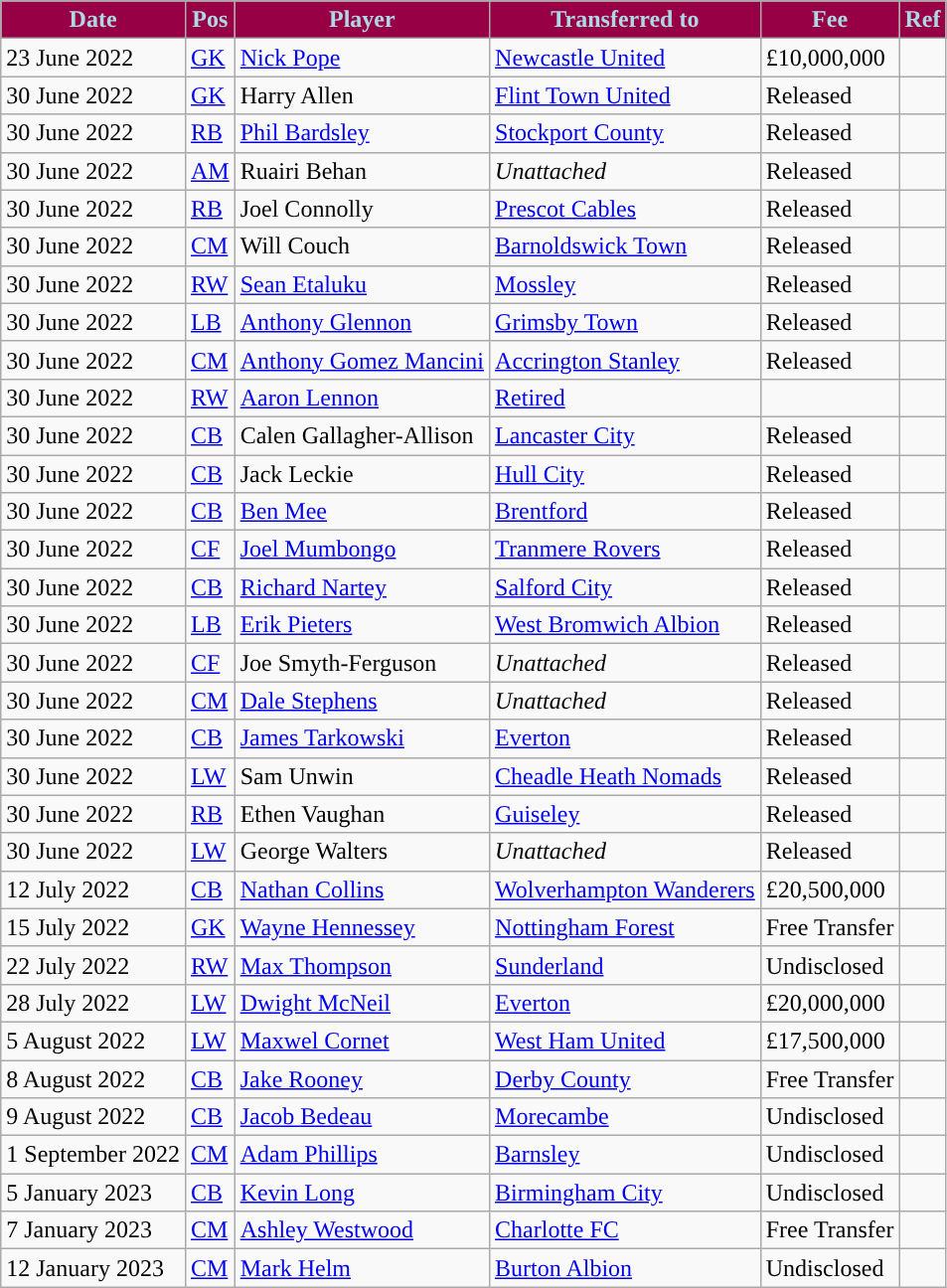<table class="wikitable plainrowheaders sortable">
<tr>
<th style="background:#970045; color:#ADD8E6; ">Date</th>
<th style="background:#970045; color:#ADD8E6; ">Pos</th>
<th style="background:#970045; color:#ADD8E6; ">Player</th>
<th style="background:#970045; color:#ADD8E6; ">Transferred to</th>
<th style="background:#970045; color:#ADD8E6; ">Fee</th>
<th style="background:#970045; color:#ADD8E6; ">Ref</th>
</tr>
<tr>
<td>23 June 2022</td>
<td><a href='#'>GK</a></td>
<td> <a href='#'>Nick Pope</a></td>
<td> <a href='#'>Newcastle United</a></td>
<td>£10,000,000</td>
<td></td>
</tr>
<tr>
<td>30 June 2022</td>
<td><a href='#'>GK</a></td>
<td> Harry Allen</td>
<td> <a href='#'>Flint Town United</a></td>
<td>Released</td>
<td></td>
</tr>
<tr>
<td>30 June 2022</td>
<td><a href='#'>RB</a></td>
<td> <a href='#'>Phil Bardsley</a></td>
<td> <a href='#'>Stockport County</a></td>
<td>Released</td>
<td></td>
</tr>
<tr>
<td>30 June 2022</td>
<td><a href='#'>AM</a></td>
<td> Ruairi Behan</td>
<td> <em>Unattached</em></td>
<td>Released</td>
<td></td>
</tr>
<tr>
<td>30 June 2022</td>
<td><a href='#'>RB</a></td>
<td> Joel Connolly</td>
<td> <a href='#'>Prescot Cables</a></td>
<td>Released</td>
<td></td>
</tr>
<tr>
<td>30 June 2022</td>
<td><a href='#'>CM</a></td>
<td> Will Couch</td>
<td> <a href='#'>Barnoldswick Town</a></td>
<td>Released</td>
<td></td>
</tr>
<tr>
<td>30 June 2022</td>
<td><a href='#'>RW</a></td>
<td> <a href='#'>Sean Etaluku</a></td>
<td> <a href='#'>Mossley</a></td>
<td>Released</td>
<td></td>
</tr>
<tr>
<td>30 June 2022</td>
<td><a href='#'>LB</a></td>
<td> <a href='#'>Anthony Glennon</a></td>
<td> <a href='#'>Grimsby Town</a></td>
<td>Released</td>
<td></td>
</tr>
<tr>
<td>30 June 2022</td>
<td><a href='#'>CM</a></td>
<td> <a href='#'>Anthony Gomez Mancini</a></td>
<td> <a href='#'>Accrington Stanley</a></td>
<td>Released</td>
<td></td>
</tr>
<tr>
<td>30 June 2022</td>
<td><a href='#'>RW</a></td>
<td> <a href='#'>Aaron Lennon</a></td>
<td> <a href='#'>Retired</a></td>
<td></td>
<td></td>
</tr>
<tr>
<td>30 June 2022</td>
<td><a href='#'>CB</a></td>
<td> Calen Gallagher-Allison</td>
<td> <a href='#'>Lancaster City</a></td>
<td>Released</td>
<td></td>
</tr>
<tr>
<td>30 June 2022</td>
<td><a href='#'>CB</a></td>
<td> Jack Leckie</td>
<td> <a href='#'>Hull City</a></td>
<td>Released</td>
<td></td>
</tr>
<tr>
<td>30 June 2022</td>
<td><a href='#'>CB</a></td>
<td> <a href='#'>Ben Mee</a></td>
<td> <a href='#'>Brentford</a></td>
<td>Released</td>
<td></td>
</tr>
<tr>
<td>30 June 2022</td>
<td><a href='#'>CF</a></td>
<td> <a href='#'>Joel Mumbongo</a></td>
<td> <a href='#'>Tranmere Rovers</a></td>
<td>Released</td>
<td></td>
</tr>
<tr>
<td>30 June 2022</td>
<td><a href='#'>CB</a></td>
<td> <a href='#'>Richard Nartey</a></td>
<td> <a href='#'>Salford City</a></td>
<td>Released</td>
<td></td>
</tr>
<tr>
<td>30 June 2022</td>
<td><a href='#'>LB</a></td>
<td> <a href='#'>Erik Pieters</a></td>
<td> <a href='#'>West Bromwich Albion</a></td>
<td>Released</td>
<td></td>
</tr>
<tr>
<td>30 June 2022</td>
<td><a href='#'>CF</a></td>
<td> Joe Smyth-Ferguson</td>
<td> <em>Unattached</em></td>
<td>Released</td>
<td></td>
</tr>
<tr>
<td>30 June 2022</td>
<td><a href='#'>CM</a></td>
<td> <a href='#'>Dale Stephens</a></td>
<td> <em>Unattached</em></td>
<td>Released</td>
<td></td>
</tr>
<tr>
<td>30 June 2022</td>
<td><a href='#'>CB</a></td>
<td> <a href='#'>James Tarkowski</a></td>
<td> <a href='#'>Everton</a></td>
<td>Released</td>
<td></td>
</tr>
<tr>
<td>30 June 2022</td>
<td><a href='#'>LW</a></td>
<td> Sam Unwin</td>
<td> <a href='#'>Cheadle Heath Nomads</a></td>
<td>Released</td>
<td></td>
</tr>
<tr>
<td>30 June 2022</td>
<td><a href='#'>RB</a></td>
<td> Ethen Vaughan</td>
<td> <a href='#'>Guiseley</a></td>
<td>Released</td>
<td></td>
</tr>
<tr>
<td>30 June 2022</td>
<td><a href='#'>LW</a></td>
<td> George Walters</td>
<td> <em>Unattached</em></td>
<td>Released</td>
<td></td>
</tr>
<tr>
<td>12 July 2022</td>
<td><a href='#'>CB</a></td>
<td> <a href='#'>Nathan Collins</a></td>
<td> <a href='#'>Wolverhampton Wanderers</a></td>
<td>£20,500,000</td>
<td></td>
</tr>
<tr>
<td>15 July 2022</td>
<td><a href='#'>GK</a></td>
<td> <a href='#'>Wayne Hennessey</a></td>
<td> <a href='#'>Nottingham Forest</a></td>
<td>Free Transfer</td>
<td></td>
</tr>
<tr>
<td>22 July 2022</td>
<td><a href='#'>RW</a></td>
<td> <a href='#'>Max Thompson</a></td>
<td> <a href='#'>Sunderland</a></td>
<td>Undisclosed</td>
<td></td>
</tr>
<tr>
<td>28 July 2022</td>
<td><a href='#'>LW</a></td>
<td> <a href='#'>Dwight McNeil</a></td>
<td> <a href='#'>Everton</a></td>
<td>£20,000,000</td>
<td></td>
</tr>
<tr>
<td>5 August 2022</td>
<td><a href='#'>LW</a></td>
<td> <a href='#'>Maxwel Cornet</a></td>
<td> <a href='#'>West Ham United</a></td>
<td>£17,500,000</td>
<td></td>
</tr>
<tr>
<td>8 August 2022</td>
<td><a href='#'>CB</a></td>
<td> <a href='#'>Jake Rooney</a></td>
<td> <a href='#'>Derby County</a></td>
<td>Free Transfer</td>
<td></td>
</tr>
<tr>
<td>9 August 2022</td>
<td><a href='#'>CB</a></td>
<td> <a href='#'>Jacob Bedeau</a></td>
<td> <a href='#'>Morecambe</a></td>
<td>Undisclosed</td>
<td></td>
</tr>
<tr>
<td>1 September 2022</td>
<td><a href='#'>CM</a></td>
<td> <a href='#'>Adam Phillips</a></td>
<td> <a href='#'>Barnsley</a></td>
<td>Undisclosed</td>
<td></td>
</tr>
<tr>
<td>5 January 2023</td>
<td><a href='#'>CB</a></td>
<td> <a href='#'>Kevin Long</a></td>
<td> <a href='#'>Birmingham City</a></td>
<td>Undisclosed</td>
<td></td>
</tr>
<tr>
<td>7 January 2023</td>
<td><a href='#'>CM</a></td>
<td> <a href='#'>Ashley Westwood</a></td>
<td> <a href='#'>Charlotte FC</a></td>
<td>Free Transfer</td>
<td></td>
</tr>
<tr>
<td>12 January 2023</td>
<td><a href='#'>CM</a></td>
<td> <a href='#'>Mark Helm</a></td>
<td> <a href='#'>Burton Albion</a></td>
<td>Undisclosed</td>
<td></td>
</tr>
</table>
